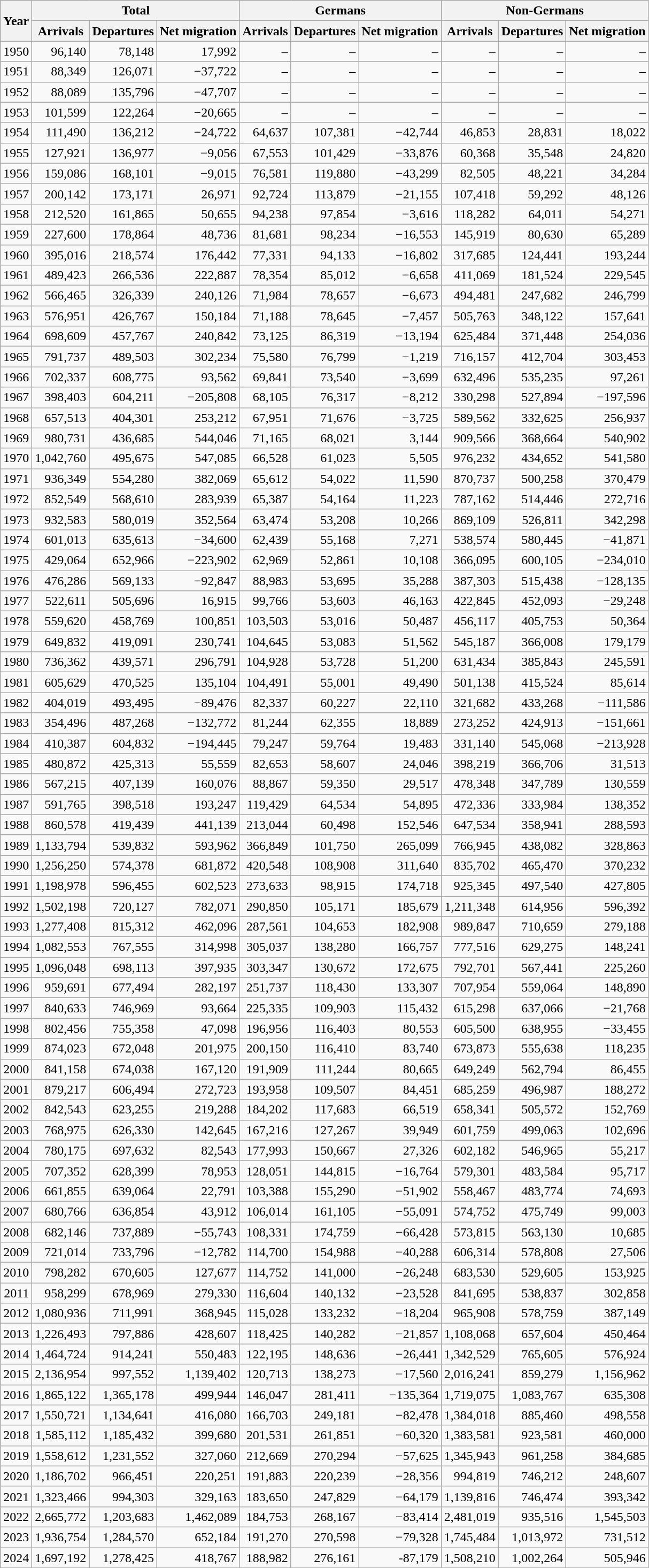<table class="wikitable" style="text-align:right;">
<tr>
<th rowspan=2>Year</th>
<th colspan=3>Total</th>
<th colspan=3>Germans</th>
<th colspan=3>Non-Germans</th>
</tr>
<tr>
<th>Arrivals</th>
<th>Departures</th>
<th>Net migration</th>
<th>Arrivals</th>
<th>Departures</th>
<th>Net migration</th>
<th>Arrivals</th>
<th>Departures</th>
<th>Net migration</th>
</tr>
<tr>
<td>1950</td>
<td>96,140</td>
<td>78,148</td>
<td>17,992</td>
<td>–</td>
<td>–</td>
<td>–</td>
<td>–</td>
<td>–</td>
<td>–</td>
</tr>
<tr>
<td>1951</td>
<td>88,349</td>
<td>126,071</td>
<td>−37,722</td>
<td>–</td>
<td>–</td>
<td>–</td>
<td>–</td>
<td>–</td>
<td>–</td>
</tr>
<tr>
<td>1952</td>
<td>88,089</td>
<td>135,796</td>
<td>−47,707</td>
<td>–</td>
<td>–</td>
<td>–</td>
<td>–</td>
<td>–</td>
<td>–</td>
</tr>
<tr>
<td>1953</td>
<td>101,599</td>
<td>122,264</td>
<td>−20,665</td>
<td>–</td>
<td>–</td>
<td>–</td>
<td>–</td>
<td>–</td>
<td>–</td>
</tr>
<tr>
<td>1954</td>
<td>111,490</td>
<td>136,212</td>
<td>−24,722</td>
<td>64,637</td>
<td>107,381</td>
<td>−42,744</td>
<td>46,853</td>
<td>28,831</td>
<td>18,022</td>
</tr>
<tr>
<td>1955</td>
<td>127,921</td>
<td>136,977</td>
<td>−9,056</td>
<td>67,553</td>
<td>101,429</td>
<td>−33,876</td>
<td>60,368</td>
<td>35,548</td>
<td>24,820</td>
</tr>
<tr>
<td>1956</td>
<td>159,086</td>
<td>168,101</td>
<td>−9,015</td>
<td>76,581</td>
<td>119,880</td>
<td>−43,299</td>
<td>82,505</td>
<td>48,221</td>
<td>34,284</td>
</tr>
<tr>
<td>1957</td>
<td>200,142</td>
<td>173,171</td>
<td>26,971</td>
<td>92,724</td>
<td>113,879</td>
<td>−21,155</td>
<td>107,418</td>
<td>59,292</td>
<td>48,126</td>
</tr>
<tr>
<td>1958</td>
<td>212,520</td>
<td>161,865</td>
<td>50,655</td>
<td>94,238</td>
<td>97,854</td>
<td>−3,616</td>
<td>118,282</td>
<td>64,011</td>
<td>54,271</td>
</tr>
<tr>
<td>1959</td>
<td>227,600</td>
<td>178,864</td>
<td>48,736</td>
<td>81,681</td>
<td>98,234</td>
<td>−16,553</td>
<td>145,919</td>
<td>80,630</td>
<td>65,289</td>
</tr>
<tr>
<td>1960</td>
<td>395,016</td>
<td>218,574</td>
<td>176,442</td>
<td>77,331</td>
<td>94,133</td>
<td>−16,802</td>
<td>317,685</td>
<td>124,441</td>
<td>193,244</td>
</tr>
<tr>
<td>1961</td>
<td>489,423</td>
<td>266,536</td>
<td>222,887</td>
<td>78,354</td>
<td>85,012</td>
<td>−6,658</td>
<td>411,069</td>
<td>181,524</td>
<td>229,545</td>
</tr>
<tr>
<td>1962</td>
<td>566,465</td>
<td>326,339</td>
<td>240,126</td>
<td>71,984</td>
<td>78,657</td>
<td>−6,673</td>
<td>494,481</td>
<td>247,682</td>
<td>246,799</td>
</tr>
<tr>
<td>1963</td>
<td>576,951</td>
<td>426,767</td>
<td>150,184</td>
<td>71,188</td>
<td>78,645</td>
<td>−7,457</td>
<td>505,763</td>
<td>348,122</td>
<td>157,641</td>
</tr>
<tr>
<td>1964</td>
<td>698,609</td>
<td>457,767</td>
<td>240,842</td>
<td>73,125</td>
<td>86,319</td>
<td>−13,194</td>
<td>625,484</td>
<td>371,448</td>
<td>254,036</td>
</tr>
<tr>
<td>1965</td>
<td>791,737</td>
<td>489,503</td>
<td>302,234</td>
<td>75,580</td>
<td>76,799</td>
<td>−1,219</td>
<td>716,157</td>
<td>412,704</td>
<td>303,453</td>
</tr>
<tr>
<td>1966</td>
<td>702,337</td>
<td>608,775</td>
<td>93,562</td>
<td>69,841</td>
<td>73,540</td>
<td>−3,699</td>
<td>632,496</td>
<td>535,235</td>
<td>97,261</td>
</tr>
<tr>
<td>1967</td>
<td>398,403</td>
<td>604,211</td>
<td>−205,808</td>
<td>68,105</td>
<td>76,317</td>
<td>−8,212</td>
<td>330,298</td>
<td>527,894</td>
<td>−197,596</td>
</tr>
<tr>
<td>1968</td>
<td>657,513</td>
<td>404,301</td>
<td>253,212</td>
<td>67,951</td>
<td>71,676</td>
<td>−3,725</td>
<td>589,562</td>
<td>332,625</td>
<td>256,937</td>
</tr>
<tr>
<td>1969</td>
<td>980,731</td>
<td>436,685</td>
<td>544,046</td>
<td>71,165</td>
<td>68,021</td>
<td>3,144</td>
<td>909,566</td>
<td>368,664</td>
<td>540,902</td>
</tr>
<tr>
<td>1970</td>
<td>1,042,760</td>
<td>495,675</td>
<td>547,085</td>
<td>66,528</td>
<td>61,023</td>
<td>5,505</td>
<td>976,232</td>
<td>434,652</td>
<td>541,580</td>
</tr>
<tr>
<td>1971</td>
<td>936,349</td>
<td>554,280</td>
<td>382,069</td>
<td>65,612</td>
<td>54,022</td>
<td>11,590</td>
<td>870,737</td>
<td>500,258</td>
<td>370,479</td>
</tr>
<tr>
<td>1972</td>
<td>852,549</td>
<td>568,610</td>
<td>283,939</td>
<td>65,387</td>
<td>54,164</td>
<td>11,223</td>
<td>787,162</td>
<td>514,446</td>
<td>272,716</td>
</tr>
<tr>
<td>1973</td>
<td>932,583</td>
<td>580,019</td>
<td>352,564</td>
<td>63,474</td>
<td>53,208</td>
<td>10,266</td>
<td>869,109</td>
<td>526,811</td>
<td>342,298</td>
</tr>
<tr>
<td>1974</td>
<td>601,013</td>
<td>635,613</td>
<td>−34,600</td>
<td>62,439</td>
<td>55,168</td>
<td>7,271</td>
<td>538,574</td>
<td>580,445</td>
<td>−41,871</td>
</tr>
<tr>
<td>1975</td>
<td>429,064</td>
<td>652,966</td>
<td>−223,902</td>
<td>62,969</td>
<td>52,861</td>
<td>10,108</td>
<td>366,095</td>
<td>600,105</td>
<td>−234,010</td>
</tr>
<tr>
<td>1976</td>
<td>476,286</td>
<td>569,133</td>
<td>−92,847</td>
<td>88,983</td>
<td>53,695</td>
<td>35,288</td>
<td>387,303</td>
<td>515,438</td>
<td>−128,135</td>
</tr>
<tr>
<td>1977</td>
<td>522,611</td>
<td>505,696</td>
<td>16,915</td>
<td>99,766</td>
<td>53,603</td>
<td>46,163</td>
<td>422,845</td>
<td>452,093</td>
<td>−29,248</td>
</tr>
<tr>
<td>1978</td>
<td>559,620</td>
<td>458,769</td>
<td>100,851</td>
<td>103,503</td>
<td>53,016</td>
<td>50,487</td>
<td>456,117</td>
<td>405,753</td>
<td>50,364</td>
</tr>
<tr>
<td>1979</td>
<td>649,832</td>
<td>419,091</td>
<td>230,741</td>
<td>104,645</td>
<td>53,083</td>
<td>51,562</td>
<td>545,187</td>
<td>366,008</td>
<td>179,179</td>
</tr>
<tr>
<td>1980</td>
<td>736,362</td>
<td>439,571</td>
<td>296,791</td>
<td>104,928</td>
<td>53,728</td>
<td>51,200</td>
<td>631,434</td>
<td>385,843</td>
<td>245,591</td>
</tr>
<tr>
<td>1981</td>
<td>605,629</td>
<td>470,525</td>
<td>135,104</td>
<td>104,491</td>
<td>55,001</td>
<td>49,490</td>
<td>501,138</td>
<td>415,524</td>
<td>85,614</td>
</tr>
<tr>
<td>1982</td>
<td>404,019</td>
<td>493,495</td>
<td>−89,476</td>
<td>82,337</td>
<td>60,227</td>
<td>22,110</td>
<td>321,682</td>
<td>433,268</td>
<td>−111,586</td>
</tr>
<tr>
<td>1983</td>
<td>354,496</td>
<td>487,268</td>
<td>−132,772</td>
<td>81,244</td>
<td>62,355</td>
<td>18,889</td>
<td>273,252</td>
<td>424,913</td>
<td>−151,661</td>
</tr>
<tr>
<td>1984</td>
<td>410,387</td>
<td>604,832</td>
<td>−194,445</td>
<td>79,247</td>
<td>59,764</td>
<td>19,483</td>
<td>331,140</td>
<td>545,068</td>
<td>−213,928</td>
</tr>
<tr>
<td>1985</td>
<td>480,872</td>
<td>425,313</td>
<td>55,559</td>
<td>82,653</td>
<td>58,607</td>
<td>24,046</td>
<td>398,219</td>
<td>366,706</td>
<td>31,513</td>
</tr>
<tr>
<td>1986</td>
<td>567,215</td>
<td>407,139</td>
<td>160,076</td>
<td>88,867</td>
<td>59,350</td>
<td>29,517</td>
<td>478,348</td>
<td>347,789</td>
<td>130,559</td>
</tr>
<tr>
<td>1987</td>
<td>591,765</td>
<td>398,518</td>
<td>193,247</td>
<td>119,429</td>
<td>64,534</td>
<td>54,895</td>
<td>472,336</td>
<td>333,984</td>
<td>138,352</td>
</tr>
<tr>
<td>1988</td>
<td>860,578</td>
<td>419,439</td>
<td>441,139</td>
<td>213,044</td>
<td>60,498</td>
<td>152,546</td>
<td>647,534</td>
<td>358,941</td>
<td>288,593</td>
</tr>
<tr>
<td>1989</td>
<td>1,133,794</td>
<td>539,832</td>
<td>593,962</td>
<td>366,849</td>
<td>101,750</td>
<td>265,099</td>
<td>766,945</td>
<td>438,082</td>
<td>328,863</td>
</tr>
<tr>
<td>1990</td>
<td>1,256,250</td>
<td>574,378</td>
<td>681,872</td>
<td>420,548</td>
<td>108,908</td>
<td>311,640</td>
<td>835,702</td>
<td>465,470</td>
<td>370,232</td>
</tr>
<tr>
<td>1991</td>
<td>1,198,978</td>
<td>596,455</td>
<td>602,523</td>
<td>273,633</td>
<td>98,915</td>
<td>174,718</td>
<td>925,345</td>
<td>497,540</td>
<td>427,805</td>
</tr>
<tr>
<td>1992</td>
<td>1,502,198</td>
<td>720,127</td>
<td>782,071</td>
<td>290,850</td>
<td>105,171</td>
<td>185,679</td>
<td>1,211,348</td>
<td>614,956</td>
<td>596,392</td>
</tr>
<tr>
<td>1993</td>
<td>1,277,408</td>
<td>815,312</td>
<td>462,096</td>
<td>287,561</td>
<td>104,653</td>
<td>182,908</td>
<td>989,847</td>
<td>710,659</td>
<td>279,188</td>
</tr>
<tr>
<td>1994</td>
<td>1,082,553</td>
<td>767,555</td>
<td>314,998</td>
<td>305,037</td>
<td>138,280</td>
<td>166,757</td>
<td>777,516</td>
<td>629,275</td>
<td>148,241</td>
</tr>
<tr>
<td>1995</td>
<td>1,096,048</td>
<td>698,113</td>
<td>397,935</td>
<td>303,347</td>
<td>130,672</td>
<td>172,675</td>
<td>792,701</td>
<td>567,441</td>
<td>225,260</td>
</tr>
<tr>
<td>1996</td>
<td>959,691</td>
<td>677,494</td>
<td>282,197</td>
<td>251,737</td>
<td>118,430</td>
<td>133,307</td>
<td>707,954</td>
<td>559,064</td>
<td>148,890</td>
</tr>
<tr>
<td>1997</td>
<td>840,633</td>
<td>746,969</td>
<td>93,664</td>
<td>225,335</td>
<td>109,903</td>
<td>115,432</td>
<td>615,298</td>
<td>637,066</td>
<td>−21,768</td>
</tr>
<tr>
<td>1998</td>
<td>802,456</td>
<td>755,358</td>
<td>47,098</td>
<td>196,956</td>
<td>116,403</td>
<td>80,553</td>
<td>605,500</td>
<td>638,955</td>
<td>−33,455</td>
</tr>
<tr>
<td>1999</td>
<td>874,023</td>
<td>672,048</td>
<td>201,975</td>
<td>200,150</td>
<td>116,410</td>
<td>83,740</td>
<td>673,873</td>
<td>555,638</td>
<td>118,235</td>
</tr>
<tr>
<td>2000</td>
<td>841,158</td>
<td>674,038</td>
<td>167,120</td>
<td>191,909</td>
<td>111,244</td>
<td>80,665</td>
<td>649,249</td>
<td>562,794</td>
<td>86,455</td>
</tr>
<tr>
<td>2001</td>
<td>879,217</td>
<td>606,494</td>
<td>272,723</td>
<td>193,958</td>
<td>109,507</td>
<td>84,451</td>
<td>685,259</td>
<td>496,987</td>
<td>188,272</td>
</tr>
<tr>
<td>2002</td>
<td>842,543</td>
<td>623,255</td>
<td>219,288</td>
<td>184,202</td>
<td>117,683</td>
<td>66,519</td>
<td>658,341</td>
<td>505,572</td>
<td>152,769</td>
</tr>
<tr>
<td>2003</td>
<td>768,975</td>
<td>626,330</td>
<td>142,645</td>
<td>167,216</td>
<td>127,267</td>
<td>39,949</td>
<td>601,759</td>
<td>499,063</td>
<td>102,696</td>
</tr>
<tr>
<td>2004</td>
<td>780,175</td>
<td>697,632</td>
<td>82,543</td>
<td>177,993</td>
<td>150,667</td>
<td>27,326</td>
<td>602,182</td>
<td>546,965</td>
<td>55,217</td>
</tr>
<tr>
<td>2005</td>
<td>707,352</td>
<td>628,399</td>
<td>78,953</td>
<td>128,051</td>
<td>144,815</td>
<td>−16,764</td>
<td>579,301</td>
<td>483,584</td>
<td>95,717</td>
</tr>
<tr>
<td>2006</td>
<td>661,855</td>
<td>639,064</td>
<td>22,791</td>
<td>103,388</td>
<td>155,290</td>
<td>−51,902</td>
<td>558,467</td>
<td>483,774</td>
<td>74,693</td>
</tr>
<tr>
<td>2007</td>
<td>680,766</td>
<td>636,854</td>
<td>43,912</td>
<td>106,014</td>
<td>161,105</td>
<td>−55,091</td>
<td>574,752</td>
<td>475,749</td>
<td>99,003</td>
</tr>
<tr>
<td>2008</td>
<td>682,146</td>
<td>737,889</td>
<td>−55,743</td>
<td>108,331</td>
<td>174,759</td>
<td>−66,428</td>
<td>573,815</td>
<td>563,130</td>
<td>10,685</td>
</tr>
<tr>
<td>2009</td>
<td>721,014</td>
<td>733,796</td>
<td>−12,782</td>
<td>114,700</td>
<td>154,988</td>
<td>−40,288</td>
<td>606,314</td>
<td>578,808</td>
<td>27,506</td>
</tr>
<tr>
<td>2010</td>
<td>798,282</td>
<td>670,605</td>
<td>127,677</td>
<td>114,752</td>
<td>141,000</td>
<td>−26,248</td>
<td>683,530</td>
<td>529,605</td>
<td>153,925</td>
</tr>
<tr>
<td>2011</td>
<td>958,299</td>
<td>678,969</td>
<td>279,330</td>
<td>116,604</td>
<td>140,132</td>
<td>−23,528</td>
<td>841,695</td>
<td>538,837</td>
<td>302,858</td>
</tr>
<tr>
<td>2012</td>
<td>1,080,936</td>
<td>711,991</td>
<td>368,945</td>
<td>115,028</td>
<td>133,232</td>
<td>−18,204</td>
<td>965,908</td>
<td>578,759</td>
<td>387,149</td>
</tr>
<tr>
<td>2013</td>
<td>1,226,493</td>
<td>797,886</td>
<td>428,607</td>
<td>118,425</td>
<td>140,282</td>
<td>−21,857</td>
<td>1,108,068</td>
<td>657,604</td>
<td>450,464</td>
</tr>
<tr>
<td>2014</td>
<td>1,464,724</td>
<td>914,241</td>
<td>550,483</td>
<td>122,195</td>
<td>148,636</td>
<td>−26,441</td>
<td>1,342,529</td>
<td>765,605</td>
<td>576,924</td>
</tr>
<tr>
<td>2015</td>
<td>2,136,954</td>
<td>997,552</td>
<td>1,139,402</td>
<td>120,713</td>
<td>138,273</td>
<td>−17,560</td>
<td>2,016,241</td>
<td>859,279</td>
<td>1,156,962</td>
</tr>
<tr>
<td>2016</td>
<td>1,865,122</td>
<td>1,365,178</td>
<td>499,944</td>
<td>146,047</td>
<td>281,411</td>
<td>−135,364</td>
<td>1,719,075</td>
<td>1,083,767</td>
<td>635,308</td>
</tr>
<tr>
<td>2017</td>
<td>1,550,721</td>
<td>1,134,641</td>
<td>416,080</td>
<td>166,703</td>
<td>249,181</td>
<td>−82,478</td>
<td>1,384,018</td>
<td>885,460</td>
<td>498,558</td>
</tr>
<tr>
<td>2018</td>
<td>1,585,112</td>
<td>1,185,432</td>
<td>399,680</td>
<td>201,531</td>
<td>261,851</td>
<td>−60,320</td>
<td>1,383,581</td>
<td>923,581</td>
<td>460,000</td>
</tr>
<tr>
<td>2019</td>
<td>1,558,612</td>
<td>1,231,552</td>
<td>327,060</td>
<td>212,669</td>
<td>270,294</td>
<td>−57,625</td>
<td>1,345,943</td>
<td>961,258</td>
<td>384,685</td>
</tr>
<tr>
<td>2020</td>
<td>1,186,702</td>
<td>966,451</td>
<td>220,251</td>
<td>191,883</td>
<td>220,239</td>
<td>−28,356</td>
<td>994,819</td>
<td>746,212</td>
<td>248,607</td>
</tr>
<tr>
<td>2021</td>
<td>1,323,466</td>
<td>994,303</td>
<td>329,163</td>
<td>183,650</td>
<td>247,829</td>
<td>−64,179</td>
<td>1,139,816</td>
<td>746,474</td>
<td>393,342</td>
</tr>
<tr>
<td>2022</td>
<td>2,665,772</td>
<td>1,203,683</td>
<td>1,462,089</td>
<td>184,753</td>
<td>268,167</td>
<td>−83,414</td>
<td>2,481,019</td>
<td>935,516</td>
<td>1,545,503</td>
</tr>
<tr>
<td>2023</td>
<td>1,936,754</td>
<td>1,284,570</td>
<td>652,184</td>
<td>191,270</td>
<td>270,598</td>
<td>−79,328</td>
<td>1,745,484</td>
<td>1,013,972</td>
<td>731,512</td>
</tr>
<tr>
<td>2024</td>
<td>1,697,192</td>
<td>1,278,425</td>
<td>418,767</td>
<td>188,982</td>
<td>276,161</td>
<td>-87,179</td>
<td>1,508,210</td>
<td>1,002,264</td>
<td>505,946</td>
</tr>
</table>
